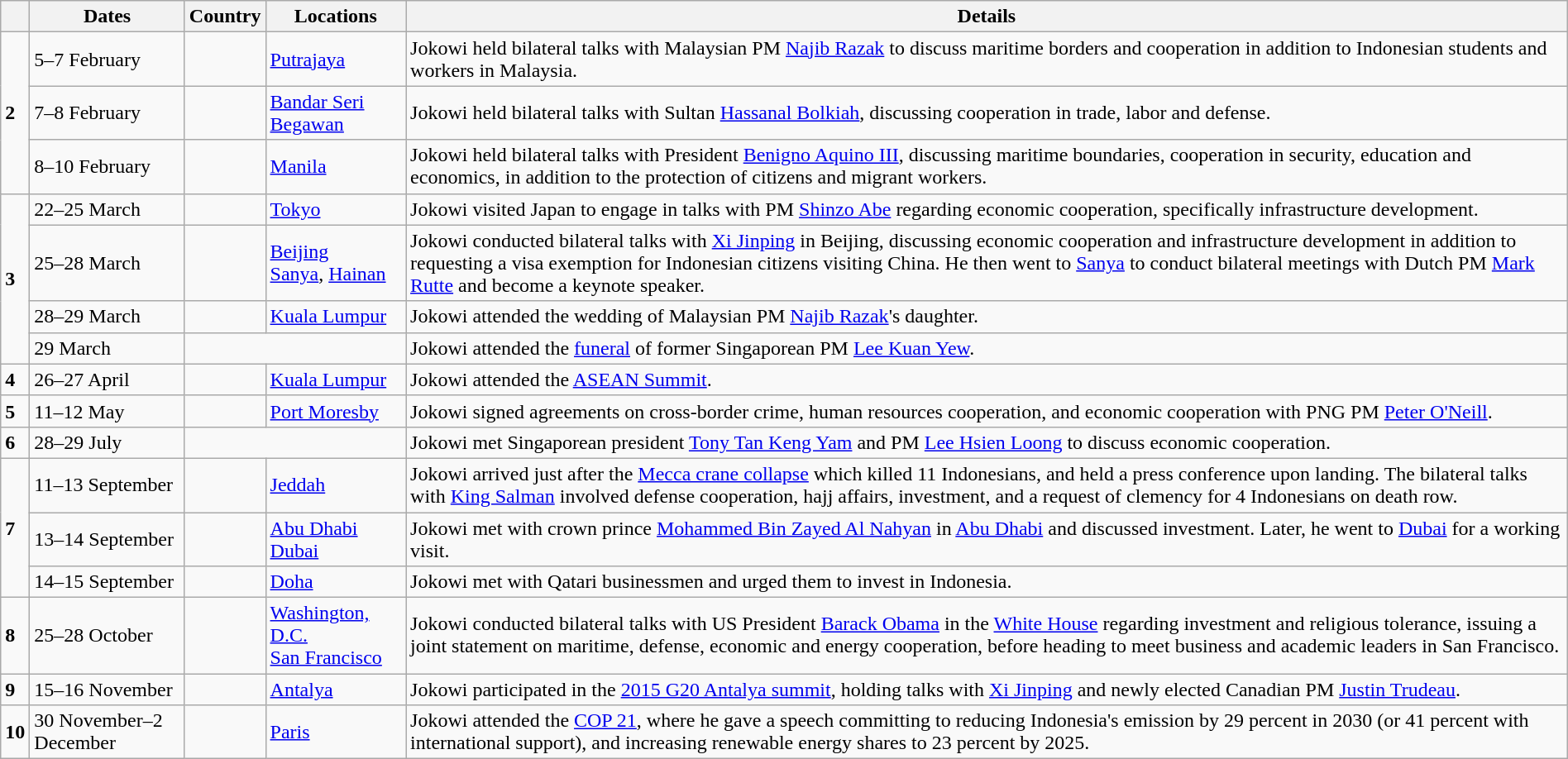<table class="wikitable sortable" border="1" style="margin: 1em auto 1em auto">
<tr>
<th></th>
<th>Dates</th>
<th>Country</th>
<th>Locations</th>
<th>Details</th>
</tr>
<tr>
<td rowspan=3><strong>2</strong></td>
<td>5–7 February</td>
<td></td>
<td><a href='#'>Putrajaya</a></td>
<td>Jokowi held bilateral talks with Malaysian PM <a href='#'>Najib Razak</a> to discuss maritime borders and cooperation in addition to Indonesian students and workers in Malaysia.</td>
</tr>
<tr>
<td>7–8 February</td>
<td></td>
<td><a href='#'>Bandar Seri Begawan</a></td>
<td>Jokowi held bilateral talks with Sultan <a href='#'>Hassanal Bolkiah</a>, discussing cooperation in trade, labor and defense.</td>
</tr>
<tr>
<td>8–10 February</td>
<td></td>
<td><a href='#'>Manila</a></td>
<td>Jokowi held bilateral talks with President <a href='#'>Benigno Aquino III</a>, discussing maritime boundaries, cooperation in security, education and economics, in addition to the protection of citizens and migrant workers.</td>
</tr>
<tr>
<td rowspan=4><strong>3</strong></td>
<td>22–25 March</td>
<td></td>
<td><a href='#'>Tokyo</a></td>
<td>Jokowi visited Japan to engage in talks with PM <a href='#'>Shinzo Abe</a> regarding economic cooperation, specifically infrastructure development.</td>
</tr>
<tr>
<td>25–28 March</td>
<td></td>
<td><a href='#'>Beijing</a><br><a href='#'>Sanya</a>, <a href='#'>Hainan</a></td>
<td>Jokowi conducted bilateral talks with <a href='#'>Xi Jinping</a> in Beijing, discussing economic cooperation and infrastructure development in addition to requesting a visa exemption for Indonesian citizens visiting China. He then went to <a href='#'>Sanya</a> to conduct bilateral meetings with Dutch PM <a href='#'>Mark Rutte</a> and become a keynote speaker.</td>
</tr>
<tr>
<td>28–29 March</td>
<td></td>
<td><a href='#'>Kuala Lumpur</a></td>
<td>Jokowi attended the wedding of Malaysian PM <a href='#'>Najib Razak</a>'s daughter.</td>
</tr>
<tr>
<td>29 March</td>
<td colspan=2></td>
<td>Jokowi attended the <a href='#'>funeral</a> of former Singaporean PM <a href='#'>Lee Kuan Yew</a>.</td>
</tr>
<tr>
<td><strong>4</strong></td>
<td>26–27 April</td>
<td></td>
<td><a href='#'>Kuala Lumpur</a></td>
<td>Jokowi attended the <a href='#'>ASEAN Summit</a>.</td>
</tr>
<tr>
<td><strong>5</strong></td>
<td>11–12 May</td>
<td></td>
<td><a href='#'>Port Moresby</a></td>
<td>Jokowi signed agreements on cross-border crime, human resources cooperation, and economic cooperation with PNG PM <a href='#'>Peter O'Neill</a>.</td>
</tr>
<tr>
<td><strong>6</strong></td>
<td>28–29 July</td>
<td colspan=2></td>
<td>Jokowi met Singaporean president <a href='#'>Tony Tan Keng Yam</a> and PM <a href='#'>Lee Hsien Loong</a> to discuss economic cooperation.</td>
</tr>
<tr>
<td rowspan=3><strong>7</strong></td>
<td>11–13 September</td>
<td></td>
<td><a href='#'>Jeddah</a></td>
<td>Jokowi arrived just after the <a href='#'>Mecca crane collapse</a> which killed 11 Indonesians, and held a press conference upon landing. The bilateral talks with <a href='#'>King Salman</a> involved defense cooperation, hajj affairs, investment, and a request of clemency for 4 Indonesians on death row.</td>
</tr>
<tr>
<td>13–14 September</td>
<td></td>
<td><a href='#'>Abu Dhabi</a><br><a href='#'>Dubai</a></td>
<td>Jokowi met with crown prince <a href='#'>Mohammed Bin Zayed Al Nahyan</a> in <a href='#'>Abu Dhabi</a> and discussed investment. Later, he went to <a href='#'>Dubai</a> for a working visit.</td>
</tr>
<tr>
<td>14–15 September</td>
<td></td>
<td><a href='#'>Doha</a></td>
<td>Jokowi met with Qatari businessmen and urged them to invest in Indonesia.</td>
</tr>
<tr>
<td><strong>8</strong></td>
<td>25–28 October</td>
<td></td>
<td><a href='#'>Washington, D.C.</a><br><a href='#'>San Francisco</a></td>
<td>Jokowi conducted bilateral talks with US President <a href='#'>Barack Obama</a> in the <a href='#'>White House</a> regarding investment and religious tolerance, issuing a joint statement on maritime, defense, economic and energy cooperation, before heading to meet business and academic leaders in San Francisco.</td>
</tr>
<tr>
<td><strong>9</strong></td>
<td>15–16 November</td>
<td></td>
<td><a href='#'>Antalya</a></td>
<td>Jokowi participated in the <a href='#'>2015 G20 Antalya summit</a>, holding talks with <a href='#'>Xi Jinping</a> and newly elected Canadian PM <a href='#'>Justin Trudeau</a>.</td>
</tr>
<tr>
<td><strong>10</strong></td>
<td>30 November–2 December</td>
<td></td>
<td><a href='#'>Paris</a></td>
<td>Jokowi attended the <a href='#'>COP 21</a>, where he gave a speech committing to reducing Indonesia's emission by 29 percent in 2030 (or 41 percent with international support), and increasing renewable energy shares to 23 percent by 2025.</td>
</tr>
</table>
